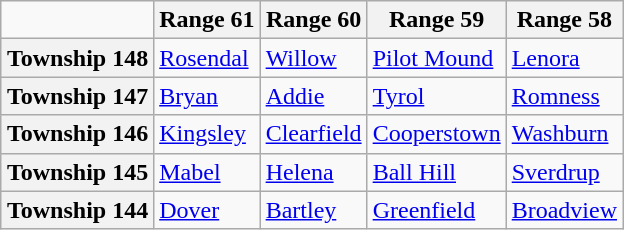<table class="wikitable" style="margin-left: auto; margin-right: auto; border: none;">
<tr>
<td></td>
<th scope="col">Range 61</th>
<th scope="col">Range 60</th>
<th scope="col">Range 59</th>
<th scope="col">Range 58</th>
</tr>
<tr>
<th scope="col">Township 148</th>
<td><a href='#'>Rosendal</a></td>
<td><a href='#'>Willow</a></td>
<td><a href='#'>Pilot Mound</a></td>
<td><a href='#'>Lenora</a></td>
</tr>
<tr>
<th scope="col">Township 147</th>
<td><a href='#'>Bryan</a></td>
<td><a href='#'>Addie</a></td>
<td><a href='#'>Tyrol</a></td>
<td><a href='#'>Romness</a></td>
</tr>
<tr>
<th scope="col">Township 146</th>
<td><a href='#'>Kingsley</a></td>
<td><a href='#'>Clearfield</a></td>
<td><a href='#'>Cooperstown</a></td>
<td><a href='#'>Washburn</a></td>
</tr>
<tr>
<th scope="col">Township 145</th>
<td><a href='#'>Mabel</a></td>
<td><a href='#'>Helena</a></td>
<td><a href='#'>Ball Hill</a></td>
<td><a href='#'>Sverdrup</a></td>
</tr>
<tr>
<th scope="col">Township 144</th>
<td><a href='#'>Dover</a></td>
<td><a href='#'>Bartley</a></td>
<td><a href='#'>Greenfield</a></td>
<td><a href='#'>Broadview</a></td>
</tr>
</table>
